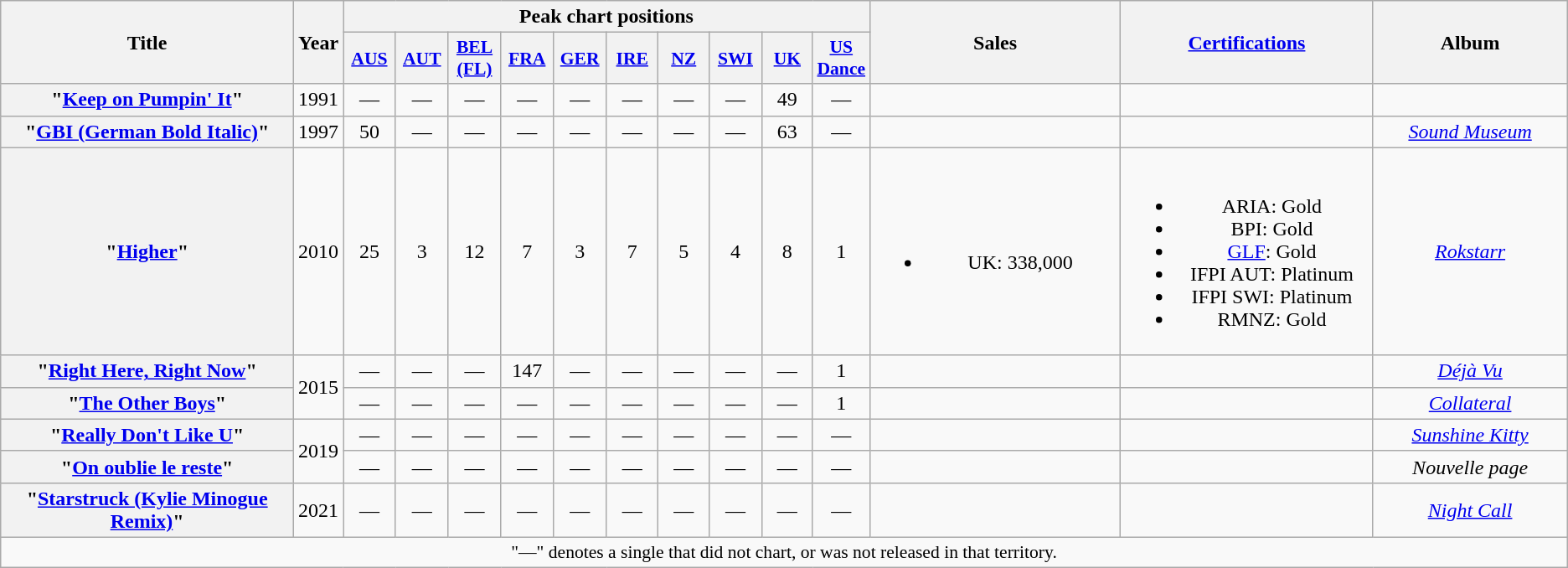<table class="wikitable plainrowheaders" style="text-align:center;">
<tr>
<th scope="col" rowspan=2 style="width:15.5em;">Title</th>
<th scope="col" rowspan=2>Year</th>
<th scope="col" colspan=10>Peak chart positions</th>
<th scope="col" rowspan=2 style="width:13em;">Sales</th>
<th scope="col" rowspan=2 style="width:13em;"><a href='#'>Certifications</a></th>
<th scope="col" rowspan=2 style="width:10em;">Album</th>
</tr>
<tr>
<th scope="col" style="width:2.5em;font-size:90%;"><a href='#'>AUS</a><br></th>
<th scope="col" style="width:2.5em;font-size:90%;"><a href='#'>AUT</a><br></th>
<th scope="col" style="width:2.5em;font-size:90%;"><a href='#'>BEL (FL)</a><br></th>
<th scope="col" style="width:2.5em;font-size:90%;"><a href='#'>FRA</a><br></th>
<th scope="col" style="width:2.5em;font-size:90%;"><a href='#'>GER</a><br></th>
<th scope="col" style="width:2.5em;font-size:90%;"><a href='#'>IRE</a><br></th>
<th scope="col" style="width:2.5em;font-size:90%;"><a href='#'>NZ</a><br></th>
<th scope="col" style="width:2.5em;font-size:90%;"><a href='#'>SWI</a><br></th>
<th scope="col" style="width:2.5em;font-size:90%;"><a href='#'>UK</a><br></th>
<th scope="col" style="width:2.5em;font-size:90%;"><a href='#'>US<br>Dance</a><br></th>
</tr>
<tr>
<th scope=row>"<a href='#'>Keep on Pumpin' It</a>"<br></th>
<td>1991</td>
<td>—</td>
<td>—</td>
<td>—</td>
<td>—</td>
<td>—</td>
<td>—</td>
<td>—</td>
<td>—</td>
<td>49</td>
<td>—</td>
<td></td>
<td></td>
<td></td>
</tr>
<tr>
<th scope=row>"<a href='#'>GBI (German Bold Italic)</a>"<br></th>
<td>1997</td>
<td>50</td>
<td>—</td>
<td>—</td>
<td>—</td>
<td>—</td>
<td>—</td>
<td>—</td>
<td>—</td>
<td>63</td>
<td>—</td>
<td></td>
<td></td>
<td><em><a href='#'>Sound Museum</a></em></td>
</tr>
<tr>
<th scope=row>"<a href='#'>Higher</a>"<br></th>
<td>2010</td>
<td>25</td>
<td>3</td>
<td>12</td>
<td>7</td>
<td>3</td>
<td>7</td>
<td>5</td>
<td>4</td>
<td>8</td>
<td>1</td>
<td><br><ul><li>UK: 338,000</li></ul></td>
<td><br><ul><li>ARIA: Gold</li><li>BPI: Gold</li><li><a href='#'>GLF</a>: Gold</li><li>IFPI AUT: Platinum</li><li>IFPI SWI: Platinum</li><li>RMNZ: Gold</li></ul></td>
<td><em><a href='#'>Rokstarr</a></em></td>
</tr>
<tr>
<th scope=row>"<a href='#'>Right Here, Right Now</a>"<br></th>
<td rowspan=2>2015</td>
<td>—</td>
<td>—</td>
<td>—</td>
<td>147</td>
<td>—</td>
<td>—</td>
<td>—</td>
<td>—</td>
<td>—</td>
<td>1</td>
<td></td>
<td></td>
<td><em><a href='#'>Déjà Vu</a></em></td>
</tr>
<tr>
<th scope=row>"<a href='#'>The Other Boys</a>"<br></th>
<td>—</td>
<td>—</td>
<td>—</td>
<td>—</td>
<td>—</td>
<td>—</td>
<td>—</td>
<td>—</td>
<td>—</td>
<td>1</td>
<td></td>
<td></td>
<td><em><a href='#'>Collateral</a></em></td>
</tr>
<tr>
<th scope=row>"<a href='#'>Really Don't Like U</a>"<br></th>
<td rowspan=2>2019</td>
<td>—</td>
<td>—</td>
<td>—</td>
<td>—</td>
<td>—</td>
<td>—</td>
<td>—</td>
<td>—</td>
<td>—</td>
<td>—</td>
<td></td>
<td></td>
<td><em><a href='#'>Sunshine Kitty</a></em></td>
</tr>
<tr>
<th scope=row>"<a href='#'>On oublie le reste</a>"<br></th>
<td>—</td>
<td>—</td>
<td>—</td>
<td>—</td>
<td>—</td>
<td>—</td>
<td>—</td>
<td>—</td>
<td>—</td>
<td>—</td>
<td></td>
<td></td>
<td><em>Nouvelle page</em></td>
</tr>
<tr>
<th scope=row>"<a href='#'>Starstruck (Kylie Minogue Remix)</a>"<br></th>
<td>2021</td>
<td>—</td>
<td>—</td>
<td>—</td>
<td>—</td>
<td>—</td>
<td>—</td>
<td>—</td>
<td>—</td>
<td>—</td>
<td>—</td>
<td></td>
<td></td>
<td><em><a href='#'>Night Call</a></em></td>
</tr>
<tr>
<td colspan=15 style="font-size:90%">"—" denotes a single that did not chart, or was not released in that territory.</td>
</tr>
</table>
